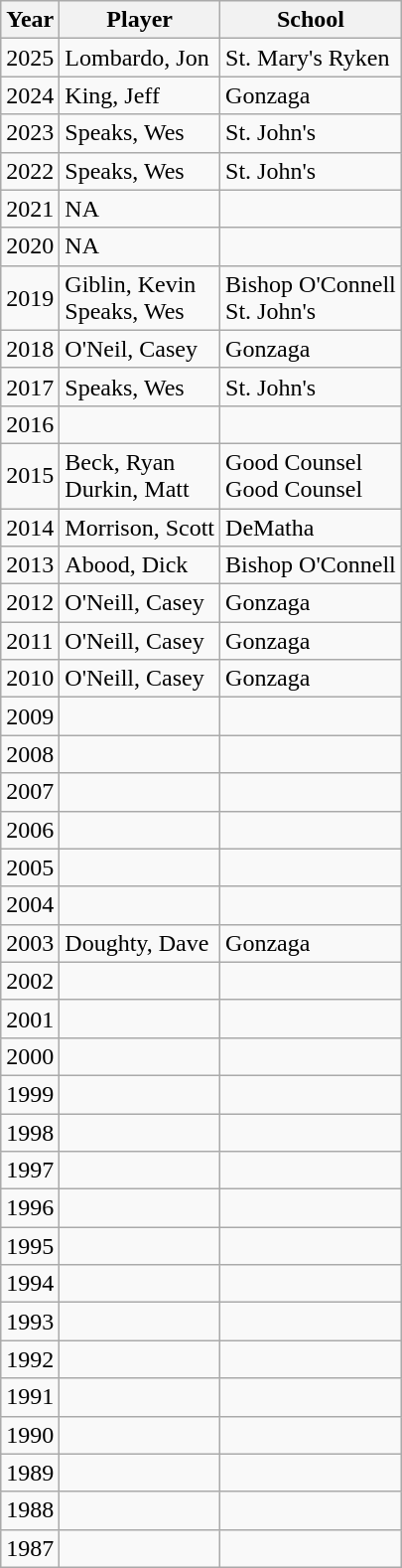<table class="wikitable">
<tr>
<th>Year</th>
<th>Player</th>
<th>School</th>
</tr>
<tr>
<td>2025</td>
<td>Lombardo, Jon</td>
<td>St. Mary's Ryken</td>
</tr>
<tr>
<td>2024</td>
<td>King, Jeff</td>
<td>Gonzaga</td>
</tr>
<tr>
<td>2023</td>
<td>Speaks, Wes</td>
<td>St. John's</td>
</tr>
<tr>
<td>2022</td>
<td>Speaks, Wes</td>
<td>St. John's</td>
</tr>
<tr>
<td>2021</td>
<td>NA</td>
<td></td>
</tr>
<tr>
<td>2020</td>
<td>NA</td>
<td></td>
</tr>
<tr>
<td>2019</td>
<td>Giblin, Kevin<br>Speaks, Wes</td>
<td>Bishop O'Connell<br>St. John's</td>
</tr>
<tr>
<td>2018</td>
<td>O'Neil, Casey</td>
<td>Gonzaga</td>
</tr>
<tr>
<td>2017</td>
<td>Speaks, Wes</td>
<td>St. John's</td>
</tr>
<tr>
<td>2016</td>
<td></td>
<td></td>
</tr>
<tr>
<td>2015</td>
<td>Beck, Ryan<br>Durkin, Matt</td>
<td>Good Counsel<br>Good Counsel</td>
</tr>
<tr>
<td>2014</td>
<td>Morrison, Scott</td>
<td>DeMatha</td>
</tr>
<tr>
<td>2013</td>
<td>Abood, Dick</td>
<td>Bishop O'Connell</td>
</tr>
<tr>
<td>2012</td>
<td>O'Neill, Casey</td>
<td>Gonzaga</td>
</tr>
<tr>
<td>2011</td>
<td>O'Neill, Casey</td>
<td>Gonzaga</td>
</tr>
<tr>
<td>2010</td>
<td>O'Neill, Casey</td>
<td>Gonzaga</td>
</tr>
<tr>
<td>2009</td>
<td></td>
<td></td>
</tr>
<tr>
<td>2008</td>
<td></td>
<td></td>
</tr>
<tr>
<td>2007</td>
<td></td>
<td></td>
</tr>
<tr>
<td>2006</td>
<td></td>
<td></td>
</tr>
<tr>
<td>2005</td>
<td></td>
<td></td>
</tr>
<tr>
<td>2004</td>
<td></td>
<td></td>
</tr>
<tr>
<td>2003</td>
<td>Doughty, Dave</td>
<td>Gonzaga</td>
</tr>
<tr>
<td>2002</td>
<td></td>
<td></td>
</tr>
<tr>
<td>2001</td>
<td></td>
<td></td>
</tr>
<tr>
<td>2000</td>
<td></td>
<td></td>
</tr>
<tr>
<td>1999</td>
<td></td>
<td></td>
</tr>
<tr>
<td>1998</td>
<td></td>
<td></td>
</tr>
<tr>
<td>1997</td>
<td></td>
<td></td>
</tr>
<tr>
<td>1996</td>
<td></td>
<td></td>
</tr>
<tr>
<td>1995</td>
<td></td>
<td></td>
</tr>
<tr>
<td>1994</td>
<td></td>
<td></td>
</tr>
<tr>
<td>1993</td>
<td></td>
<td></td>
</tr>
<tr>
<td>1992</td>
<td></td>
<td></td>
</tr>
<tr>
<td>1991</td>
<td></td>
<td></td>
</tr>
<tr>
<td>1990</td>
<td></td>
<td></td>
</tr>
<tr>
<td>1989</td>
<td></td>
<td></td>
</tr>
<tr>
<td>1988</td>
<td></td>
<td></td>
</tr>
<tr>
<td>1987</td>
<td></td>
<td></td>
</tr>
</table>
